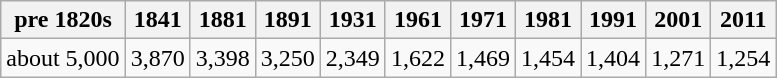<table class="wikitable">
<tr>
<th>pre 1820s</th>
<th>1841</th>
<th>1881</th>
<th>1891</th>
<th>1931</th>
<th>1961</th>
<th>1971</th>
<th>1981</th>
<th>1991</th>
<th>2001</th>
<th>2011</th>
</tr>
<tr>
<td>about 5,000</td>
<td>3,870</td>
<td>3,398</td>
<td>3,250</td>
<td>2,349</td>
<td>1,622</td>
<td>1,469</td>
<td>1,454</td>
<td>1,404</td>
<td>1,271</td>
<td>1,254</td>
</tr>
</table>
